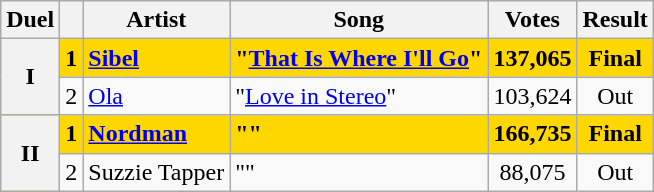<table class="sortable wikitable" style="margin: 1em auto 1em auto; text-align:center;">
<tr>
<th>Duel</th>
<th></th>
<th>Artist</th>
<th>Song</th>
<th>Votes</th>
<th class="unsortable">Result</th>
</tr>
<tr style="background:gold;">
<th rowspan="2">I</th>
<td><strong>1</strong></td>
<td align="left"><strong><a href='#'>Sibel</a></strong></td>
<td align="left"><strong>"<a href='#'>That Is Where I'll Go</a>"</strong></td>
<td><strong>137,065</strong></td>
<td><strong>Final</strong></td>
</tr>
<tr>
<td>2</td>
<td align="left"><a href='#'>Ola</a></td>
<td align="left">"<a href='#'>Love in Stereo</a>"</td>
<td>103,624</td>
<td>Out</td>
</tr>
<tr style="background:gold;">
<th rowspan="2">II</th>
<td><strong>1</strong></td>
<td align="left"><strong><a href='#'>Nordman</a></strong></td>
<td align="left"><strong>""</strong></td>
<td><strong>166,735</strong></td>
<td><strong>Final</strong></td>
</tr>
<tr>
<td>2</td>
<td align="left">Suzzie Tapper</td>
<td align="left">""</td>
<td>88,075</td>
<td>Out</td>
</tr>
</table>
